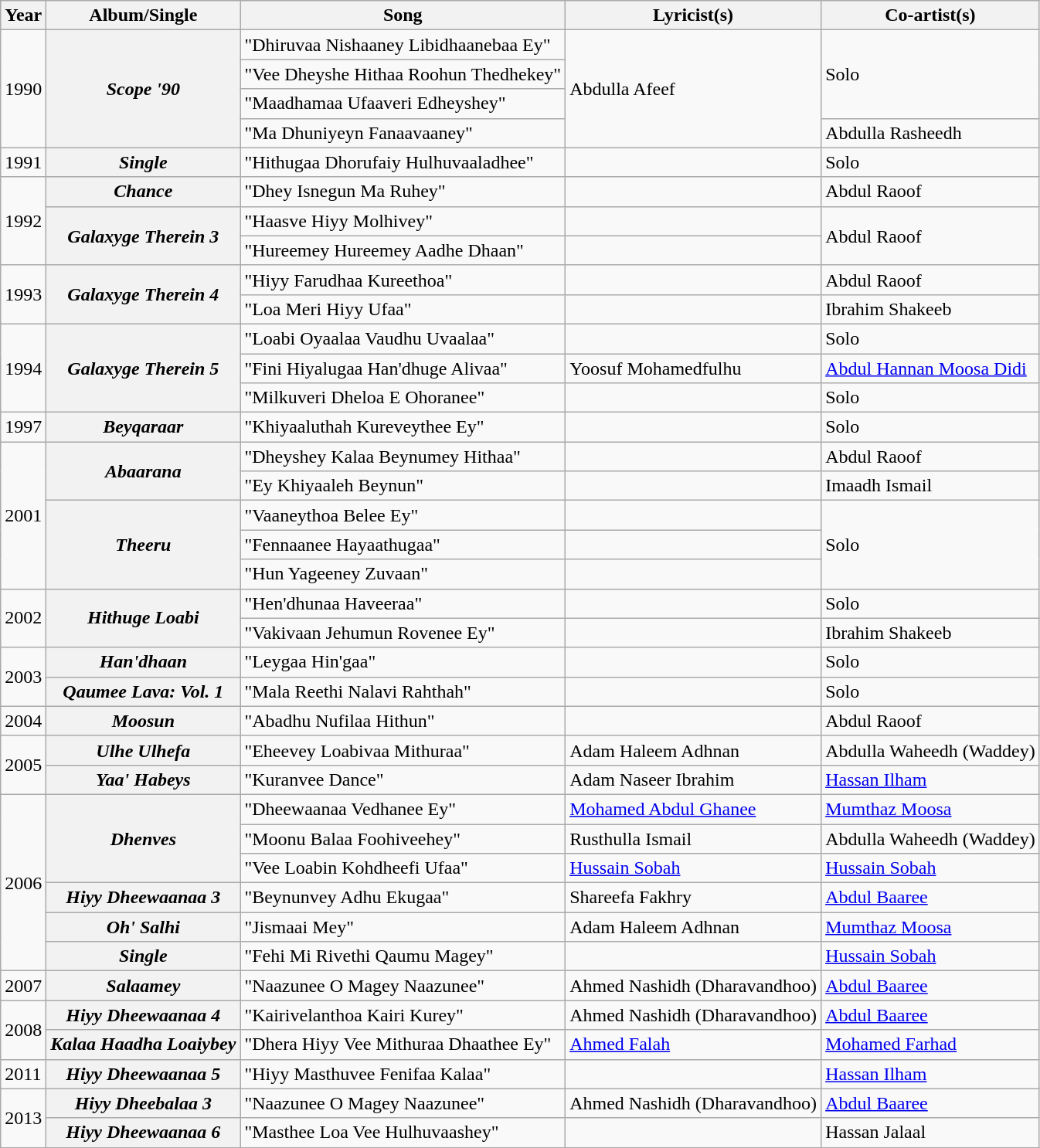<table class="wikitable plainrowheaders">
<tr>
<th scope="col">Year</th>
<th scope="col">Album/Single</th>
<th scope="col">Song</th>
<th scope="col">Lyricist(s)</th>
<th scope="col">Co-artist(s)</th>
</tr>
<tr>
<td rowspan="4">1990</td>
<th scope="row" rowspan="4"><em>Scope '90</em></th>
<td>"Dhiruvaa Nishaaney Libidhaanebaa Ey"</td>
<td rowspan="4">Abdulla Afeef</td>
<td rowspan="3">Solo</td>
</tr>
<tr>
<td>"Vee Dheyshe Hithaa Roohun Thedhekey"</td>
</tr>
<tr>
<td>"Maadhamaa Ufaaveri Edheyshey"</td>
</tr>
<tr>
<td>"Ma Dhuniyeyn Fanaavaaney"</td>
<td>Abdulla Rasheedh</td>
</tr>
<tr>
<td>1991</td>
<th scope="row"><em>Single</em></th>
<td>"Hithugaa Dhorufaiy Hulhuvaaladhee"</td>
<td></td>
<td>Solo</td>
</tr>
<tr>
<td rowspan="3">1992</td>
<th scope="row"><em>Chance</em></th>
<td>"Dhey Isnegun Ma Ruhey"</td>
<td></td>
<td>Abdul Raoof</td>
</tr>
<tr>
<th scope="row" rowspan="2"><em>Galaxyge Therein 3</em></th>
<td>"Haasve Hiyy Molhivey"</td>
<td></td>
<td rowspan="2">Abdul Raoof</td>
</tr>
<tr>
<td>"Hureemey Hureemey Aadhe Dhaan"</td>
<td></td>
</tr>
<tr>
<td rowspan="2">1993</td>
<th scope="row" rowspan="2"><em>Galaxyge Therein 4</em></th>
<td>"Hiyy Farudhaa Kureethoa"</td>
<td></td>
<td>Abdul Raoof</td>
</tr>
<tr>
<td>"Loa Meri Hiyy Ufaa"</td>
<td></td>
<td>Ibrahim Shakeeb</td>
</tr>
<tr>
<td rowspan="3">1994</td>
<th scope="row" rowspan="3"><em>Galaxyge Therein 5</em></th>
<td>"Loabi Oyaalaa Vaudhu Uvaalaa"</td>
<td></td>
<td>Solo</td>
</tr>
<tr>
<td>"Fini Hiyalugaa Han'dhuge Alivaa"</td>
<td>Yoosuf Mohamedfulhu</td>
<td><a href='#'>Abdul Hannan Moosa Didi</a></td>
</tr>
<tr>
<td>"Milkuveri Dheloa E Ohoranee"</td>
<td></td>
<td>Solo</td>
</tr>
<tr>
<td>1997</td>
<th scope="row"><em>Beyqaraar</em></th>
<td>"Khiyaaluthah Kureveythee Ey"</td>
<td></td>
<td>Solo</td>
</tr>
<tr>
<td rowspan="5">2001</td>
<th scope="row" rowspan="2"><em>Abaarana</em></th>
<td>"Dheyshey Kalaa Beynumey Hithaa"</td>
<td></td>
<td>Abdul Raoof</td>
</tr>
<tr>
<td>"Ey Khiyaaleh Beynun"</td>
<td></td>
<td>Imaadh Ismail</td>
</tr>
<tr>
<th scope="row" rowspan="3"><em>Theeru</em></th>
<td>"Vaaneythoa Belee Ey"</td>
<td></td>
<td rowspan="3">Solo</td>
</tr>
<tr>
<td>"Fennaanee Hayaathugaa"</td>
<td></td>
</tr>
<tr>
<td>"Hun Yageeney Zuvaan"</td>
<td></td>
</tr>
<tr>
<td rowspan="2">2002</td>
<th scope="row" rowspan="2"><em>Hithuge Loabi</em></th>
<td>"Hen'dhunaa Haveeraa"</td>
<td></td>
<td>Solo</td>
</tr>
<tr>
<td>"Vakivaan Jehumun Rovenee Ey"</td>
<td></td>
<td>Ibrahim Shakeeb</td>
</tr>
<tr>
<td rowspan="2">2003</td>
<th scope="row"><em>Han'dhaan</em></th>
<td>"Leygaa Hin'gaa"</td>
<td></td>
<td>Solo</td>
</tr>
<tr>
<th scope="row"><em>Qaumee Lava: Vol. 1</em></th>
<td>"Mala Reethi Nalavi Rahthah"</td>
<td></td>
<td>Solo</td>
</tr>
<tr>
<td>2004</td>
<th scope="row"><em>Moosun</em></th>
<td>"Abadhu Nufilaa Hithun"</td>
<td></td>
<td>Abdul Raoof</td>
</tr>
<tr>
<td rowspan="2">2005</td>
<th scope="row"><em>Ulhe Ulhefa</em></th>
<td>"Eheevey Loabivaa Mithuraa"</td>
<td>Adam Haleem Adhnan</td>
<td>Abdulla Waheedh (Waddey)</td>
</tr>
<tr>
<th scope="row"><em>Yaa' Habeys</em></th>
<td>"Kuranvee Dance"</td>
<td>Adam Naseer Ibrahim</td>
<td><a href='#'>Hassan Ilham</a></td>
</tr>
<tr>
<td rowspan="6">2006</td>
<th scope="row" rowspan="3"><em>Dhenves</em></th>
<td>"Dheewaanaa Vedhanee Ey"</td>
<td><a href='#'>Mohamed Abdul Ghanee</a></td>
<td><a href='#'>Mumthaz Moosa</a></td>
</tr>
<tr>
<td>"Moonu Balaa Foohiveehey"</td>
<td>Rusthulla Ismail</td>
<td>Abdulla Waheedh (Waddey)</td>
</tr>
<tr>
<td>"Vee Loabin Kohdheefi Ufaa"</td>
<td><a href='#'>Hussain Sobah</a></td>
<td><a href='#'>Hussain Sobah</a></td>
</tr>
<tr>
<th scope="row"><em>Hiyy Dheewaanaa 3</em></th>
<td>"Beynunvey Adhu Ekugaa"</td>
<td>Shareefa Fakhry</td>
<td><a href='#'>Abdul Baaree</a></td>
</tr>
<tr>
<th scope="row"><em>Oh' Salhi</em></th>
<td>"Jismaai Mey"</td>
<td>Adam Haleem Adhnan</td>
<td><a href='#'>Mumthaz Moosa</a></td>
</tr>
<tr>
<th scope="row"><em>Single</em></th>
<td>"Fehi Mi Rivethi Qaumu Magey"</td>
<td></td>
<td><a href='#'>Hussain Sobah</a></td>
</tr>
<tr>
<td>2007</td>
<th scope="row"><em>Salaamey</em></th>
<td>"Naazunee O Magey Naazunee"</td>
<td>Ahmed Nashidh (Dharavandhoo)</td>
<td><a href='#'>Abdul Baaree</a></td>
</tr>
<tr>
<td rowspan="2">2008</td>
<th scope="row"><em>Hiyy Dheewaanaa 4</em></th>
<td>"Kairivelanthoa Kairi Kurey"</td>
<td>Ahmed Nashidh (Dharavandhoo)</td>
<td><a href='#'>Abdul Baaree</a></td>
</tr>
<tr>
<th scope="row"><em>Kalaa Haadha Loaiybey</em></th>
<td>"Dhera Hiyy Vee Mithuraa Dhaathee Ey"</td>
<td><a href='#'>Ahmed Falah</a></td>
<td><a href='#'>Mohamed Farhad</a></td>
</tr>
<tr>
<td>2011</td>
<th scope="row"><em>Hiyy Dheewaanaa 5</em></th>
<td>"Hiyy Masthuvee Fenifaa Kalaa"</td>
<td></td>
<td><a href='#'>Hassan Ilham</a></td>
</tr>
<tr>
<td rowspan="2">2013</td>
<th scope="row"><em>Hiyy Dheebalaa 3</em></th>
<td>"Naazunee O Magey Naazunee"</td>
<td>Ahmed Nashidh (Dharavandhoo)</td>
<td><a href='#'>Abdul Baaree</a></td>
</tr>
<tr>
<th scope="row"><em>Hiyy Dheewaanaa 6</em></th>
<td>"Masthee Loa Vee Hulhuvaashey"</td>
<td></td>
<td>Hassan Jalaal</td>
</tr>
</table>
